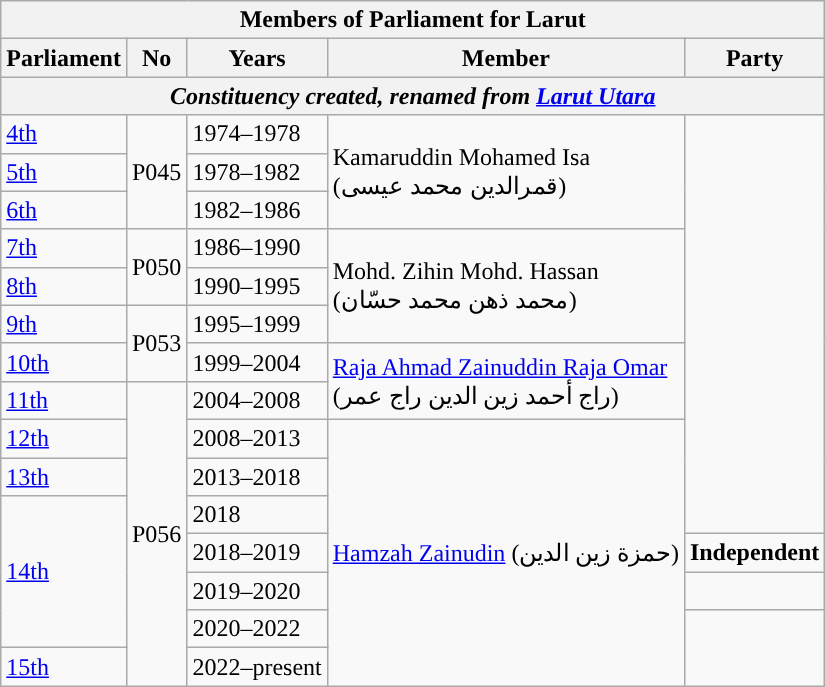<table class=wikitable>
<tr>
<th colspan="5">Members of Parliament for Larut</th>
</tr>
<tr>
<th>Parliament</th>
<th>No</th>
<th>Years</th>
<th>Member</th>
<th>Party</th>
</tr>
<tr>
<th colspan="5" align="center"><em>Constituency created, renamed from <a href='#'>Larut Utara</a></em></th>
</tr>
<tr>
<td><a href='#'>4th</a></td>
<td rowspan="3">P045</td>
<td>1974–1978</td>
<td rowspan=3>Kamaruddin Mohamed Isa  <br>(قمرالدين محمد عيسى)</td>
<td rowspan="11"></td>
</tr>
<tr>
<td><a href='#'>5th</a></td>
<td>1978–1982</td>
</tr>
<tr>
<td><a href='#'>6th</a></td>
<td>1982–1986</td>
</tr>
<tr>
<td><a href='#'>7th</a></td>
<td rowspan="2">P050</td>
<td>1986–1990</td>
<td rowspan=3>Mohd. Zihin Mohd. Hassan  <br>(محمد ذهن محمد حسّان)</td>
</tr>
<tr>
<td><a href='#'>8th</a></td>
<td>1990–1995</td>
</tr>
<tr>
<td><a href='#'>9th</a></td>
<td rowspan="2">P053</td>
<td>1995–1999</td>
</tr>
<tr>
<td><a href='#'>10th</a></td>
<td>1999–2004</td>
<td rowspan=2><a href='#'>Raja Ahmad Zainuddin Raja Omar</a> <br> (راج أحمد زين الدين راج عمر)</td>
</tr>
<tr>
<td><a href='#'>11th</a></td>
<td rowspan="8">P056</td>
<td>2004–2008</td>
</tr>
<tr>
<td><a href='#'>12th</a></td>
<td>2008–2013</td>
<td rowspan="7"><a href='#'>Hamzah Zainudin</a> (حمزة زين الدين)</td>
</tr>
<tr>
<td><a href='#'>13th</a></td>
<td>2013–2018</td>
</tr>
<tr>
<td rowspan="4"><a href='#'>14th</a></td>
<td>2018</td>
</tr>
<tr>
<td>2018–2019</td>
<td><strong>Independent</strong></td>
</tr>
<tr>
<td>2019–2020</td>
<td></td>
</tr>
<tr>
<td>2020–2022</td>
<td rowspan=2></td>
</tr>
<tr>
<td><a href='#'>15th</a></td>
<td>2022–present</td>
</tr>
</table>
